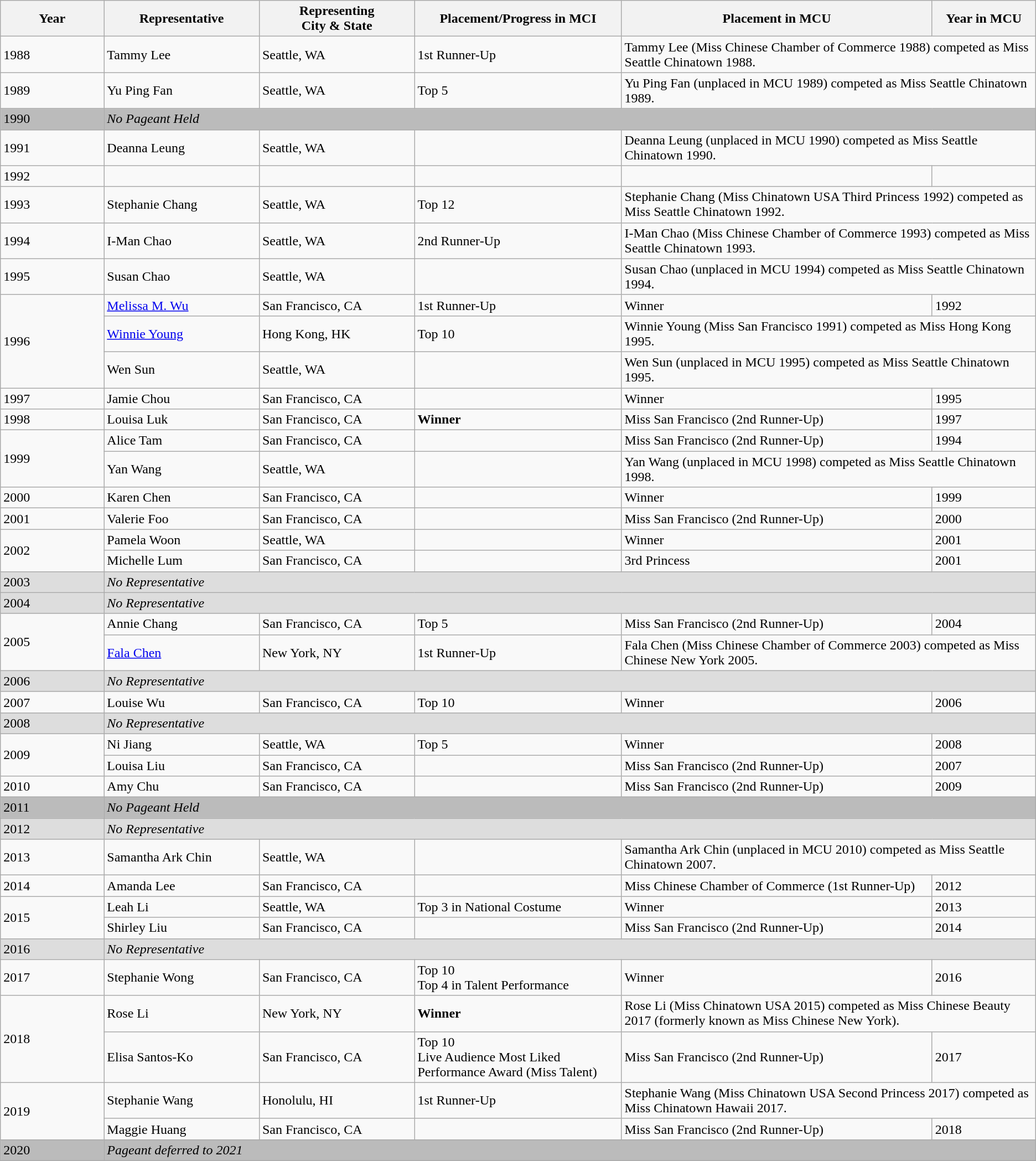<table class="wikitable" border="1">
<tr>
<th width=10%>Year</th>
<th width=15%>Representative</th>
<th width=15%>Representing<br>City & State</th>
<th width=20%>Placement/Progress in MCI</th>
<th width=30%>Placement in MCU</th>
<th width=10%>Year in MCU</th>
</tr>
<tr>
<td>1988</td>
<td>Tammy Lee</td>
<td>Seattle, WA</td>
<td>1st Runner-Up</td>
<td colspan="2">Tammy Lee (Miss Chinese Chamber of Commerce 1988) competed as Miss Seattle Chinatown 1988.</td>
</tr>
<tr>
<td>1989</td>
<td>Yu Ping Fan</td>
<td>Seattle, WA</td>
<td>Top 5</td>
<td colspan="2">Yu Ping Fan (unplaced in MCU 1989) competed as Miss Seattle Chinatown 1989.</td>
</tr>
<tr style="background:#bbb;">
<td>1990</td>
<td colspan="5" align=left><em>No Pageant Held</em></td>
</tr>
<tr>
<td>1991</td>
<td>Deanna Leung</td>
<td>Seattle, WA</td>
<td></td>
<td colspan="2">Deanna Leung (unplaced in MCU 1990) competed as Miss Seattle Chinatown 1990.</td>
</tr>
<tr>
<td>1992</td>
<td></td>
<td></td>
<td></td>
<td></td>
<td></td>
</tr>
<tr>
<td>1993</td>
<td>Stephanie Chang</td>
<td>Seattle, WA</td>
<td>Top 12</td>
<td colspan="2">Stephanie Chang (Miss Chinatown USA Third Princess 1992) competed as Miss Seattle Chinatown 1992.</td>
</tr>
<tr>
<td>1994</td>
<td>I-Man Chao</td>
<td>Seattle, WA</td>
<td>2nd Runner-Up</td>
<td colspan="2">I-Man Chao (Miss Chinese Chamber of Commerce 1993) competed as Miss Seattle Chinatown 1993.</td>
</tr>
<tr>
<td>1995</td>
<td>Susan Chao</td>
<td>Seattle, WA</td>
<td></td>
<td colspan="2">Susan Chao (unplaced in MCU 1994) competed as Miss Seattle Chinatown 1994.</td>
</tr>
<tr>
<td rowspan="3">1996</td>
<td><a href='#'>Melissa M. Wu</a></td>
<td>San Francisco, CA</td>
<td>1st Runner-Up</td>
<td>Winner</td>
<td>1992</td>
</tr>
<tr>
<td><a href='#'>Winnie Young</a></td>
<td>Hong Kong, HK</td>
<td>Top 10</td>
<td colspan="2">Winnie Young (Miss San Francisco 1991) competed as Miss Hong Kong 1995.</td>
</tr>
<tr>
<td>Wen Sun</td>
<td>Seattle, WA</td>
<td></td>
<td colspan="2">Wen Sun (unplaced in MCU 1995) competed as Miss Seattle Chinatown 1995.</td>
</tr>
<tr>
<td>1997</td>
<td>Jamie Chou</td>
<td>San Francisco, CA</td>
<td></td>
<td>Winner</td>
<td>1995</td>
</tr>
<tr>
<td>1998</td>
<td>Louisa Luk</td>
<td>San Francisco, CA</td>
<td><strong>Winner</strong></td>
<td>Miss San Francisco (2nd Runner-Up)</td>
<td>1997</td>
</tr>
<tr>
<td rowspan="2">1999</td>
<td>Alice Tam</td>
<td>San Francisco, CA</td>
<td></td>
<td>Miss San Francisco (2nd Runner-Up)</td>
<td>1994</td>
</tr>
<tr>
<td>Yan Wang</td>
<td>Seattle, WA</td>
<td></td>
<td colspan="2">Yan Wang (unplaced in MCU 1998) competed as Miss Seattle Chinatown 1998.</td>
</tr>
<tr>
<td>2000</td>
<td>Karen Chen</td>
<td>San Francisco, CA</td>
<td></td>
<td>Winner</td>
<td>1999</td>
</tr>
<tr>
<td>2001</td>
<td>Valerie Foo</td>
<td>San Francisco, CA</td>
<td></td>
<td>Miss San Francisco (2nd Runner-Up)</td>
<td>2000</td>
</tr>
<tr>
<td rowspan="2">2002</td>
<td>Pamela Woon</td>
<td>Seattle, WA</td>
<td></td>
<td>Winner</td>
<td>2001</td>
</tr>
<tr>
<td>Michelle Lum</td>
<td>San Francisco, CA</td>
<td></td>
<td>3rd Princess</td>
<td>2001</td>
</tr>
<tr style="background:#ddd;">
<td>2003</td>
<td colspan="5" align=left><em>No Representative</em></td>
</tr>
<tr style="background:#ddd;">
<td>2004</td>
<td colspan="5" align=left><em>No Representative</em></td>
</tr>
<tr>
<td rowspan="2">2005</td>
<td>Annie Chang</td>
<td>San Francisco, CA</td>
<td>Top 5</td>
<td>Miss San Francisco (2nd Runner-Up)</td>
<td>2004</td>
</tr>
<tr>
<td><a href='#'>Fala Chen</a></td>
<td>New York, NY</td>
<td>1st Runner-Up</td>
<td colspan="2">Fala Chen (Miss Chinese Chamber of Commerce 2003) competed as Miss Chinese New York 2005.</td>
</tr>
<tr style="background:#ddd;">
<td>2006</td>
<td colspan="5" align=left><em>No Representative</em></td>
</tr>
<tr>
<td>2007</td>
<td>Louise Wu</td>
<td>San Francisco, CA</td>
<td>Top 10</td>
<td>Winner</td>
<td>2006</td>
</tr>
<tr style="background:#ddd;">
<td>2008</td>
<td colspan="5" align=left><em>No Representative</em></td>
</tr>
<tr>
<td rowspan="2">2009</td>
<td>Ni Jiang</td>
<td>Seattle, WA</td>
<td>Top 5</td>
<td>Winner</td>
<td>2008</td>
</tr>
<tr>
<td>Louisa Liu</td>
<td>San Francisco, CA</td>
<td></td>
<td>Miss San Francisco (2nd Runner-Up)</td>
<td>2007</td>
</tr>
<tr>
<td>2010</td>
<td>Amy Chu</td>
<td>San Francisco, CA</td>
<td></td>
<td>Miss San Francisco (2nd Runner-Up)</td>
<td>2009</td>
</tr>
<tr style="background:#bbb;">
<td>2011</td>
<td colspan="5" align=left><em>No Pageant Held</em></td>
</tr>
<tr style="background:#ddd;">
<td>2012</td>
<td colspan="5" align=left><em>No Representative</em></td>
</tr>
<tr>
<td>2013</td>
<td>Samantha Ark Chin</td>
<td>Seattle, WA</td>
<td></td>
<td colspan="2">Samantha Ark Chin (unplaced in MCU 2010) competed as Miss Seattle Chinatown 2007.</td>
</tr>
<tr>
<td>2014</td>
<td>Amanda Lee</td>
<td>San Francisco, CA</td>
<td></td>
<td>Miss Chinese Chamber of Commerce (1st Runner-Up)</td>
<td>2012</td>
</tr>
<tr>
<td rowspan="2">2015</td>
<td>Leah Li</td>
<td>Seattle, WA</td>
<td>Top 3 in National Costume</td>
<td>Winner</td>
<td>2013</td>
</tr>
<tr>
<td>Shirley Liu</td>
<td>San Francisco, CA</td>
<td></td>
<td>Miss San Francisco (2nd Runner-Up)</td>
<td>2014</td>
</tr>
<tr style="background:#ddd;">
<td>2016</td>
<td colspan="5" align=left><em>No Representative</em></td>
</tr>
<tr>
<td>2017</td>
<td>Stephanie Wong</td>
<td>San Francisco, CA</td>
<td>Top 10<br>Top 4 in Talent Performance</td>
<td>Winner</td>
<td>2016</td>
</tr>
<tr>
<td rowspan="2">2018</td>
<td>Rose Li</td>
<td>New York, NY</td>
<td><strong>Winner</strong></td>
<td colspan="2">Rose Li (Miss Chinatown USA 2015) competed as Miss Chinese Beauty 2017 (formerly known as Miss Chinese New York).</td>
</tr>
<tr>
<td>Elisa Santos-Ko</td>
<td>San Francisco, CA</td>
<td>Top 10<br>Live Audience Most Liked Performance Award (Miss Talent)</td>
<td>Miss San Francisco (2nd Runner-Up)</td>
<td>2017</td>
</tr>
<tr>
<td rowspan="2">2019</td>
<td>Stephanie Wang</td>
<td>Honolulu, HI</td>
<td>1st Runner-Up</td>
<td colspan="2">Stephanie Wang (Miss Chinatown USA Second Princess 2017) competed as Miss Chinatown Hawaii 2017.</td>
</tr>
<tr>
<td>Maggie Huang</td>
<td>San Francisco, CA</td>
<td></td>
<td>Miss San Francisco (2nd Runner-Up)</td>
<td>2018</td>
</tr>
<tr style="background:#bbb;">
<td>2020</td>
<td colspan="5" align=left><em>Pageant deferred to 2021</em></td>
</tr>
</table>
